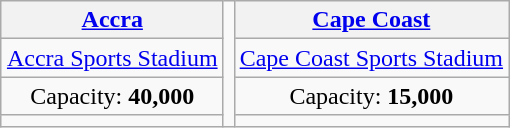<table class="wikitable" style="text-align:center;margin: 1em auto;">
<tr>
<th><a href='#'>Accra</a></th>
<td rowspan="4"></td>
<th><a href='#'>Cape Coast</a></th>
</tr>
<tr>
<td><a href='#'>Accra Sports Stadium</a></td>
<td><a href='#'>Cape Coast Sports Stadium</a></td>
</tr>
<tr>
<td>Capacity: <strong>40,000</strong></td>
<td>Capacity: <strong>15,000</strong></td>
</tr>
<tr>
<td></td>
<td></td>
</tr>
</table>
